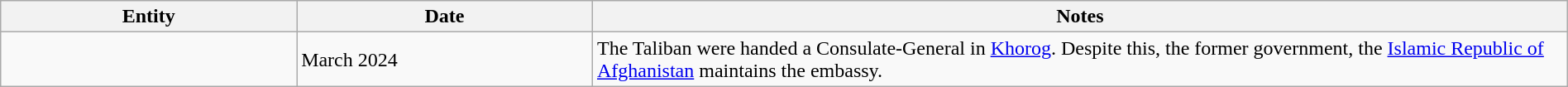<table class="wikitable sortable" style="width:100%">
<tr>
<th style="width:17%;">Entity</th>
<th style="width:17%;">Date</th>
<th style="width:56%;" class="unsortable">Notes</th>
</tr>
<tr>
<td></td>
<td>March 2024</td>
<td>The Taliban were handed a Consulate-General in <a href='#'>Khorog</a>. Despite this, the former government, the <a href='#'>Islamic Republic of Afghanistan</a> maintains the embassy.</td>
</tr>
</table>
